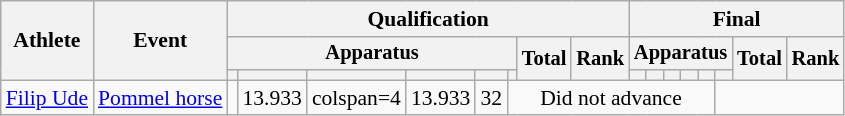<table class="wikitable" style="font-size:90%">
<tr>
<th rowspan=3>Athlete</th>
<th rowspan=3>Event</th>
<th colspan =8>Qualification</th>
<th colspan =8>Final</th>
</tr>
<tr style="font-size:95%">
<th colspan=6>Apparatus</th>
<th rowspan=2>Total</th>
<th rowspan=2>Rank</th>
<th colspan=6>Apparatus</th>
<th rowspan=2>Total</th>
<th rowspan=2>Rank</th>
</tr>
<tr style="font-size:95%">
<th></th>
<th></th>
<th></th>
<th></th>
<th></th>
<th></th>
<th></th>
<th></th>
<th></th>
<th></th>
<th></th>
<th></th>
</tr>
<tr align=center>
<td align=left><a href='#'>Filip Ude</a></td>
<td align=left><a href='#'>Pommel horse</a></td>
<td></td>
<td>13.933</td>
<td>colspan=4 </td>
<td>13.933</td>
<td>32</td>
<td colspan=8>Did not advance</td>
</tr>
</table>
